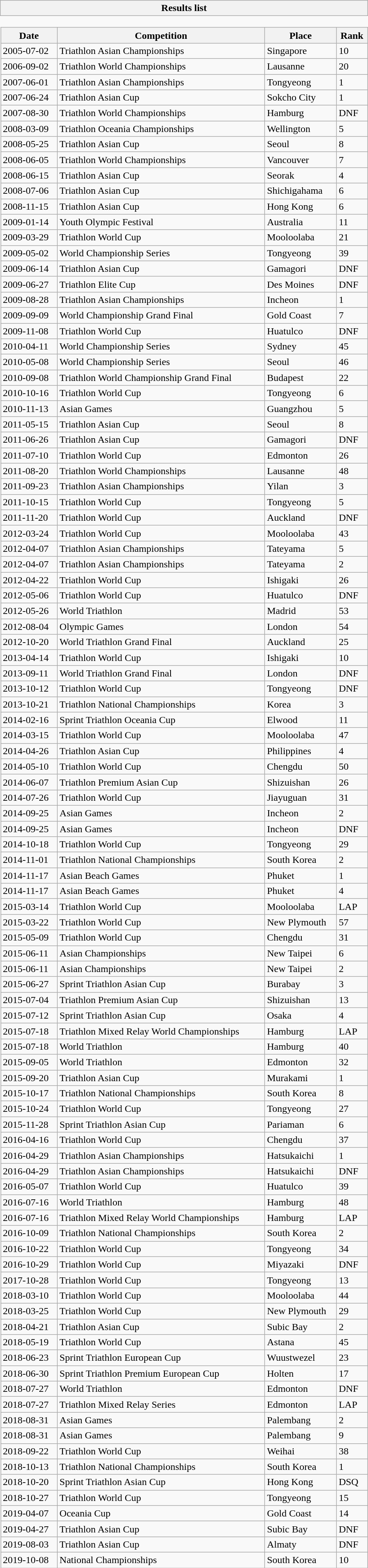<table class="wikitable collapsible collapsed" style="border:none; width:600px;">
<tr>
<th>Results list</th>
</tr>
<tr>
<td style="padding:0; border:none;"><br><table class="wikitable sortable" style="margin:0; width:100%;">
<tr>
<th>Date</th>
<th>Competition</th>
<th>Place</th>
<th>Rank</th>
</tr>
<tr>
<td>2005-07-02</td>
<td>Triathlon Asian Championships</td>
<td>Singapore</td>
<td>10</td>
</tr>
<tr>
<td>2006-09-02</td>
<td>Triathlon World Championships</td>
<td>Lausanne</td>
<td>20</td>
</tr>
<tr>
<td>2007-06-01</td>
<td>Triathlon Asian Championships</td>
<td>Tongyeong</td>
<td>1</td>
</tr>
<tr>
<td>2007-06-24</td>
<td>Triathlon Asian Cup</td>
<td>Sokcho City</td>
<td>1</td>
</tr>
<tr>
<td>2007-08-30</td>
<td>Triathlon World Championships</td>
<td>Hamburg</td>
<td>DNF</td>
</tr>
<tr>
<td>2008-03-09</td>
<td>Triathlon Oceania Championships</td>
<td>Wellington</td>
<td>5</td>
</tr>
<tr>
<td>2008-05-25</td>
<td>Triathlon Asian Cup</td>
<td>Seoul</td>
<td>8</td>
</tr>
<tr>
<td>2008-06-05</td>
<td>Triathlon World Championships</td>
<td>Vancouver</td>
<td>7</td>
</tr>
<tr>
<td>2008-06-15</td>
<td>Triathlon Asian Cup</td>
<td>Seorak</td>
<td>4</td>
</tr>
<tr>
<td>2008-07-06</td>
<td>Triathlon Asian Cup</td>
<td>Shichigahama</td>
<td>6</td>
</tr>
<tr>
<td>2008-11-15</td>
<td>Triathlon Asian Cup</td>
<td>Hong Kong</td>
<td>6</td>
</tr>
<tr>
<td>2009-01-14</td>
<td>Youth Olympic Festival</td>
<td>Australia</td>
<td>11</td>
</tr>
<tr>
<td>2009-03-29</td>
<td>Triathlon World Cup</td>
<td>Mooloolaba</td>
<td>21</td>
</tr>
<tr>
<td>2009-05-02</td>
<td>World Championship Series</td>
<td>Tongyeong</td>
<td>39</td>
</tr>
<tr>
<td>2009-06-14</td>
<td>Triathlon Asian Cup</td>
<td>Gamagori</td>
<td>DNF</td>
</tr>
<tr>
<td>2009-06-27</td>
<td>Triathlon Elite Cup</td>
<td>Des Moines</td>
<td>DNF</td>
</tr>
<tr>
<td>2009-08-28</td>
<td>Triathlon Asian Championships</td>
<td>Incheon</td>
<td>1</td>
</tr>
<tr>
<td>2009-09-09</td>
<td>World Championship Grand Final</td>
<td>Gold Coast</td>
<td>7</td>
</tr>
<tr>
<td>2009-11-08</td>
<td>Triathlon World Cup</td>
<td>Huatulco</td>
<td>DNF</td>
</tr>
<tr>
<td>2010-04-11</td>
<td>World Championship Series</td>
<td>Sydney</td>
<td>45</td>
</tr>
<tr>
<td>2010-05-08</td>
<td>World Championship Series</td>
<td>Seoul</td>
<td>46</td>
</tr>
<tr>
<td>2010-09-08</td>
<td>Triathlon World Championship Grand Final</td>
<td>Budapest</td>
<td>22</td>
</tr>
<tr>
<td>2010-10-16</td>
<td>Triathlon World Cup</td>
<td>Tongyeong</td>
<td>6</td>
</tr>
<tr>
<td>2010-11-13</td>
<td>Asian Games</td>
<td>Guangzhou</td>
<td>5</td>
</tr>
<tr>
<td>2011-05-15</td>
<td>Triathlon Asian Cup</td>
<td>Seoul</td>
<td>8</td>
</tr>
<tr>
<td>2011-06-26</td>
<td>Triathlon Asian Cup</td>
<td>Gamagori</td>
<td>DNF</td>
</tr>
<tr>
<td>2011-07-10</td>
<td>Triathlon World Cup</td>
<td>Edmonton</td>
<td>26</td>
</tr>
<tr>
<td>2011-08-20</td>
<td>Triathlon World Championships</td>
<td>Lausanne</td>
<td>48</td>
</tr>
<tr>
<td>2011-09-23</td>
<td>Triathlon Asian Championships</td>
<td>Yilan</td>
<td>3</td>
</tr>
<tr>
<td>2011-10-15</td>
<td>Triathlon World Cup</td>
<td>Tongyeong</td>
<td>5</td>
</tr>
<tr>
<td>2011-11-20</td>
<td>Triathlon World Cup</td>
<td>Auckland</td>
<td>DNF</td>
</tr>
<tr>
<td>2012-03-24</td>
<td>Triathlon World Cup</td>
<td>Mooloolaba</td>
<td>43</td>
</tr>
<tr>
<td>2012-04-07</td>
<td>Triathlon Asian Championships</td>
<td>Tateyama</td>
<td>5</td>
</tr>
<tr>
<td>2012-04-07</td>
<td>Triathlon Asian Championships</td>
<td>Tateyama</td>
<td>2</td>
</tr>
<tr>
<td>2012-04-22</td>
<td>Triathlon World Cup</td>
<td>Ishigaki</td>
<td>26</td>
</tr>
<tr>
<td>2012-05-06</td>
<td>Triathlon World Cup</td>
<td>Huatulco</td>
<td>DNF</td>
</tr>
<tr>
<td>2012-05-26</td>
<td>World Triathlon</td>
<td>Madrid</td>
<td>53</td>
</tr>
<tr>
<td>2012-08-04</td>
<td>Olympic Games</td>
<td>London</td>
<td>54</td>
</tr>
<tr>
<td>2012-10-20</td>
<td>World Triathlon Grand Final</td>
<td>Auckland</td>
<td>25</td>
</tr>
<tr>
<td>2013-04-14</td>
<td>Triathlon World Cup</td>
<td>Ishigaki</td>
<td>10</td>
</tr>
<tr>
<td>2013-09-11</td>
<td>World Triathlon Grand Final</td>
<td>London</td>
<td>DNF</td>
</tr>
<tr>
<td>2013-10-12</td>
<td>Triathlon World Cup</td>
<td>Tongyeong</td>
<td>DNF</td>
</tr>
<tr>
<td>2013-10-21</td>
<td>Triathlon National Championships</td>
<td>Korea</td>
<td>3</td>
</tr>
<tr>
<td>2014-02-16</td>
<td>Sprint Triathlon Oceania Cup</td>
<td>Elwood</td>
<td>11</td>
</tr>
<tr>
<td>2014-03-15</td>
<td>Triathlon World Cup</td>
<td>Mooloolaba</td>
<td>47</td>
</tr>
<tr>
<td>2014-04-26</td>
<td>Triathlon Asian Cup</td>
<td>Philippines</td>
<td>4</td>
</tr>
<tr>
<td>2014-05-10</td>
<td>Triathlon World Cup</td>
<td>Chengdu</td>
<td>50</td>
</tr>
<tr>
<td>2014-06-07</td>
<td>Triathlon Premium Asian Cup</td>
<td>Shizuishan</td>
<td>26</td>
</tr>
<tr>
<td>2014-07-26</td>
<td>Triathlon World Cup</td>
<td>Jiayuguan</td>
<td>31</td>
</tr>
<tr>
<td>2014-09-25</td>
<td>Asian Games</td>
<td>Incheon</td>
<td>2</td>
</tr>
<tr>
<td>2014-09-25</td>
<td>Asian Games</td>
<td>Incheon</td>
<td>DNF</td>
</tr>
<tr>
<td>2014-10-18</td>
<td>Triathlon World Cup</td>
<td>Tongyeong</td>
<td>29</td>
</tr>
<tr>
<td>2014-11-01</td>
<td>Triathlon National Championships</td>
<td>South Korea</td>
<td>2</td>
</tr>
<tr>
<td>2014-11-17</td>
<td>Asian Beach Games</td>
<td>Phuket</td>
<td>1</td>
</tr>
<tr>
<td>2014-11-17</td>
<td>Asian Beach Games</td>
<td>Phuket</td>
<td>4</td>
</tr>
<tr>
<td>2015-03-14</td>
<td>Triathlon World Cup</td>
<td>Mooloolaba</td>
<td>LAP</td>
</tr>
<tr>
<td>2015-03-22</td>
<td>Triathlon World Cup</td>
<td>New Plymouth</td>
<td>57</td>
</tr>
<tr>
<td>2015-05-09</td>
<td>Triathlon World Cup</td>
<td>Chengdu</td>
<td>31</td>
</tr>
<tr>
<td>2015-06-11</td>
<td>Asian Championships</td>
<td>New Taipei</td>
<td>6</td>
</tr>
<tr>
<td>2015-06-11</td>
<td>Asian Championships</td>
<td>New Taipei</td>
<td>2</td>
</tr>
<tr>
<td>2015-06-27</td>
<td>Sprint Triathlon Asian Cup</td>
<td>Burabay</td>
<td>3</td>
</tr>
<tr>
<td>2015-07-04</td>
<td>Triathlon Premium Asian Cup</td>
<td>Shizuishan</td>
<td>13</td>
</tr>
<tr>
<td>2015-07-12</td>
<td>Sprint Triathlon Asian Cup</td>
<td>Osaka</td>
<td>4</td>
</tr>
<tr>
<td>2015-07-18</td>
<td>Triathlon Mixed Relay World Championships</td>
<td>Hamburg</td>
<td>LAP</td>
</tr>
<tr>
<td>2015-07-18</td>
<td>World Triathlon</td>
<td>Hamburg</td>
<td>40</td>
</tr>
<tr>
<td>2015-09-05</td>
<td>World Triathlon</td>
<td>Edmonton</td>
<td>32</td>
</tr>
<tr>
<td>2015-09-20</td>
<td>Triathlon Asian Cup</td>
<td>Murakami</td>
<td>1</td>
</tr>
<tr>
<td>2015-10-17</td>
<td>Triathlon National Championships</td>
<td>South Korea</td>
<td>8</td>
</tr>
<tr>
<td>2015-10-24</td>
<td>Triathlon World Cup</td>
<td>Tongyeong</td>
<td>27</td>
</tr>
<tr>
<td>2015-11-28</td>
<td>Sprint Triathlon Asian Cup</td>
<td>Pariaman</td>
<td>6</td>
</tr>
<tr>
<td>2016-04-16</td>
<td>Triathlon World Cup</td>
<td>Chengdu</td>
<td>37</td>
</tr>
<tr>
<td>2016-04-29</td>
<td>Triathlon Asian Championships</td>
<td>Hatsukaichi</td>
<td>1</td>
</tr>
<tr>
<td>2016-04-29</td>
<td>Triathlon Asian Championships</td>
<td>Hatsukaichi</td>
<td>DNF</td>
</tr>
<tr>
<td>2016-05-07</td>
<td>Triathlon World Cup</td>
<td>Huatulco</td>
<td>39</td>
</tr>
<tr>
<td>2016-07-16</td>
<td>World Triathlon</td>
<td>Hamburg</td>
<td>48</td>
</tr>
<tr>
<td>2016-07-16</td>
<td>Triathlon Mixed Relay World Championships</td>
<td>Hamburg</td>
<td>LAP</td>
</tr>
<tr>
<td>2016-10-09</td>
<td>Triathlon National Championships</td>
<td>South Korea</td>
<td>2</td>
</tr>
<tr>
<td>2016-10-22</td>
<td>Triathlon World Cup</td>
<td>Tongyeong</td>
<td>34</td>
</tr>
<tr>
<td>2016-10-29</td>
<td>Triathlon World Cup</td>
<td>Miyazaki</td>
<td>DNF</td>
</tr>
<tr>
<td>2017-10-28</td>
<td>Triathlon World Cup</td>
<td>Tongyeong</td>
<td>13</td>
</tr>
<tr>
<td>2018-03-10</td>
<td>Triathlon World Cup</td>
<td>Mooloolaba</td>
<td>44</td>
</tr>
<tr>
<td>2018-03-25</td>
<td>Triathlon World Cup</td>
<td>New Plymouth</td>
<td>29</td>
</tr>
<tr>
<td>2018-04-21</td>
<td>Triathlon Asian Cup</td>
<td>Subic Bay</td>
<td>2</td>
</tr>
<tr>
<td>2018-05-19</td>
<td>Triathlon World Cup</td>
<td>Astana</td>
<td>45</td>
</tr>
<tr>
<td>2018-06-23</td>
<td>Sprint Triathlon European Cup</td>
<td>Wuustwezel</td>
<td>23</td>
</tr>
<tr>
<td>2018-06-30</td>
<td>Sprint Triathlon Premium European Cup</td>
<td>Holten</td>
<td>17</td>
</tr>
<tr>
<td>2018-07-27</td>
<td>World Triathlon</td>
<td>Edmonton</td>
<td>DNF</td>
</tr>
<tr>
<td>2018-07-27</td>
<td>Triathlon Mixed Relay Series</td>
<td>Edmonton</td>
<td>LAP</td>
</tr>
<tr>
<td>2018-08-31</td>
<td>Asian Games</td>
<td>Palembang</td>
<td>2</td>
</tr>
<tr>
<td>2018-08-31</td>
<td>Asian Games</td>
<td>Palembang</td>
<td>9</td>
</tr>
<tr>
<td>2018-09-22</td>
<td>Triathlon World Cup</td>
<td>Weihai</td>
<td>38</td>
</tr>
<tr>
<td>2018-10-13</td>
<td>Triathlon National Championships</td>
<td>South Korea</td>
<td>1</td>
</tr>
<tr>
<td>2018-10-20</td>
<td>Sprint Triathlon Asian Cup</td>
<td>Hong Kong</td>
<td>DSQ</td>
</tr>
<tr>
<td>2018-10-27</td>
<td>Triathlon World Cup</td>
<td>Tongyeong</td>
<td>15</td>
</tr>
<tr>
<td>2019-04-07</td>
<td>Oceania Cup</td>
<td>Gold Coast</td>
<td>14</td>
</tr>
<tr>
<td>2019-04-27</td>
<td>Triathlon Asian Cup</td>
<td>Subic Bay</td>
<td>DNF</td>
</tr>
<tr>
<td>2019-08-03</td>
<td>Triathlon Asian Cup</td>
<td>Almaty</td>
<td>DNF</td>
</tr>
<tr>
<td>2019-10-08</td>
<td>National Championships</td>
<td>South Korea</td>
<td>10</td>
</tr>
</table>
</td>
</tr>
</table>
